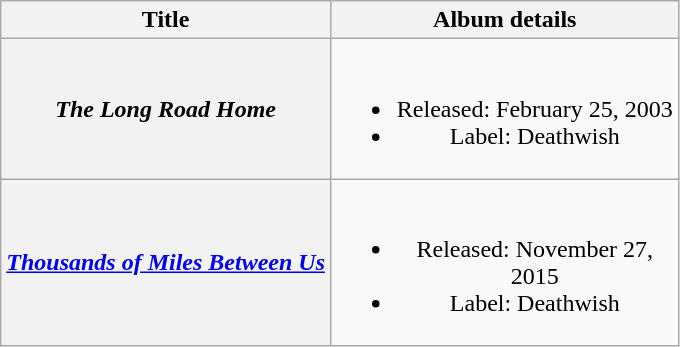<table class="wikitable plainrowheaders" style="text-align:center;">
<tr>
<th>Title</th>
<th width="225">Album details</th>
</tr>
<tr>
<th scope="row"><em>The Long Road Home</em></th>
<td><br><ul><li>Released: February 25, 2003</li><li>Label: Deathwish</li></ul></td>
</tr>
<tr>
<th scope="row"><em><a href='#'>Thousands of Miles Between Us</a></em></th>
<td><br><ul><li>Released: November 27, 2015</li><li>Label: Deathwish</li></ul></td>
</tr>
</table>
